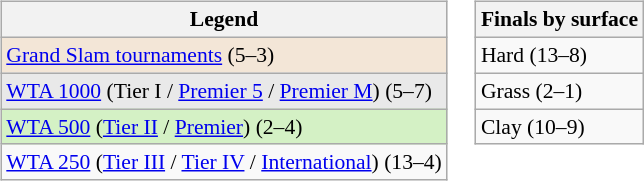<table>
<tr valign=top>
<td><br><table class=wikitable style="font-size:90%">
<tr>
<th>Legend</th>
</tr>
<tr>
<td bgcolor=f3e6d7><a href='#'>Grand Slam tournaments</a> (5–3)</td>
</tr>
<tr>
<td bgcolor=e9e9e9><a href='#'>WTA 1000</a> (Tier I / <a href='#'>Premier 5</a> / <a href='#'>Premier M</a>) (5–7)</td>
</tr>
<tr>
<td bgcolor=d4f1c5><a href='#'>WTA 500</a> (<a href='#'>Tier II</a> / <a href='#'>Premier</a>) (2–4)</td>
</tr>
<tr>
<td><a href='#'>WTA 250</a> (<a href='#'>Tier III</a> / <a href='#'>Tier IV</a> / <a href='#'>International</a>) (13–4)</td>
</tr>
</table>
</td>
<td><br><table class=wikitable style="font-size:90%">
<tr>
<th>Finals by surface</th>
</tr>
<tr>
<td>Hard (13–8)</td>
</tr>
<tr>
<td>Grass (2–1)</td>
</tr>
<tr>
<td>Clay (10–9)</td>
</tr>
</table>
</td>
</tr>
</table>
